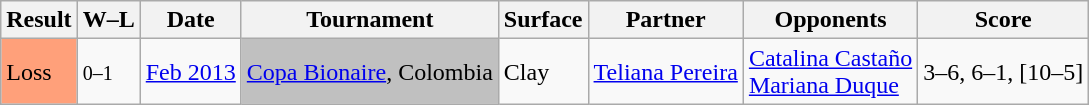<table class="wikitable">
<tr>
<th>Result</th>
<th>W–L</th>
<th>Date</th>
<th>Tournament</th>
<th>Surface</th>
<th>Partner</th>
<th>Opponents</th>
<th class="unsortable">Score</th>
</tr>
<tr>
<td bgcolor="#ffa07a">Loss</td>
<td><small>0–1</small></td>
<td><a href='#'>Feb 2013</a></td>
<td bgcolor="silver"><a href='#'>Copa Bionaire</a>, Colombia</td>
<td>Clay</td>
<td> <a href='#'>Teliana Pereira</a></td>
<td> <a href='#'>Catalina Castaño</a> <br>  <a href='#'>Mariana Duque</a></td>
<td>3–6, 6–1, [10–5]</td>
</tr>
</table>
